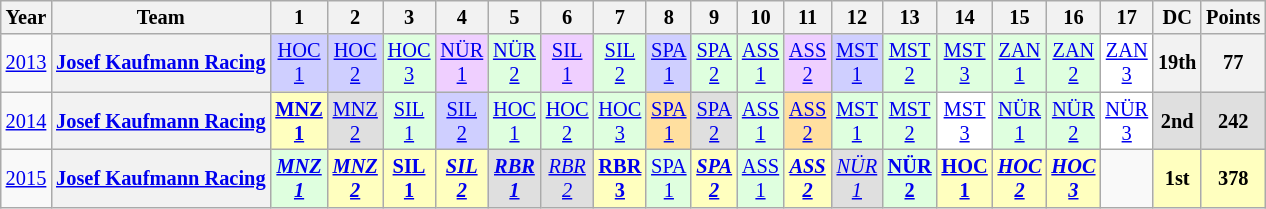<table class="wikitable" style="text-align:center; font-size:85%">
<tr>
<th>Year</th>
<th>Team</th>
<th>1</th>
<th>2</th>
<th>3</th>
<th>4</th>
<th>5</th>
<th>6</th>
<th>7</th>
<th>8</th>
<th>9</th>
<th>10</th>
<th>11</th>
<th>12</th>
<th>13</th>
<th>14</th>
<th>15</th>
<th>16</th>
<th>17</th>
<th>DC</th>
<th>Points</th>
</tr>
<tr>
<td><a href='#'>2013</a></td>
<th nowrap><a href='#'>Josef Kaufmann Racing</a></th>
<td style="background:#CFCFFF;"><a href='#'>HOC<br>1</a><br></td>
<td style="background:#CFCFFF;"><a href='#'>HOC<br>2</a><br></td>
<td style="background:#DFFFDF;"><a href='#'>HOC<br>3</a><br></td>
<td style="background:#EFCFFF;"><a href='#'>NÜR<br>1</a><br></td>
<td style="background:#DFFFDF;"><a href='#'>NÜR<br>2</a><br></td>
<td style="background:#EFCFFF;"><a href='#'>SIL<br>1</a><br></td>
<td style="background:#DFFFDF;"><a href='#'>SIL<br>2</a><br></td>
<td style="background:#CFCFFF;"><a href='#'>SPA<br>1</a><br></td>
<td style="background:#DFFFDF;"><a href='#'>SPA<br>2</a><br></td>
<td style="background:#DFFFDF;"><a href='#'>ASS<br>1</a><br></td>
<td style="background:#EFCFFF;"><a href='#'>ASS<br>2</a><br></td>
<td style="background:#CFCFFF;"><a href='#'>MST<br>1</a><br></td>
<td style="background:#DFFFDF;"><a href='#'>MST<br>2</a><br></td>
<td style="background:#DFFFDF;"><a href='#'>MST<br>3</a><br></td>
<td style="background:#DFFFDF;"><a href='#'>ZAN<br>1</a><br></td>
<td style="background:#DFFFDF;"><a href='#'>ZAN<br>2</a><br></td>
<td style="background:#FFFFFF;"><a href='#'>ZAN<br>3</a><br></td>
<th>19th</th>
<th>77</th>
</tr>
<tr>
<td><a href='#'>2014</a></td>
<th nowrap><a href='#'>Josef Kaufmann Racing</a></th>
<td style="background:#FFFFBF;"><strong><a href='#'>MNZ<br>1</a></strong><br></td>
<td style="background:#DFDFDF;"><a href='#'>MNZ<br>2</a><br></td>
<td style="background:#DFFFDF;"><a href='#'>SIL<br>1</a><br></td>
<td style="background:#CFCFFF;"><a href='#'>SIL<br>2</a><br></td>
<td style="background:#DFFFDF;"><a href='#'>HOC<br>1</a><br></td>
<td style="background:#DFFFDF;"><a href='#'>HOC<br>2</a><br></td>
<td style="background:#DFFFDF;"><a href='#'>HOC<br>3</a><br></td>
<td style="background:#FFDF9F;"><a href='#'>SPA<br>1</a><br></td>
<td style="background:#DFDFDF;"><a href='#'>SPA<br>2</a><br></td>
<td style="background:#DFFFDF;"><a href='#'>ASS<br>1</a><br></td>
<td style="background:#FFDF9F;"><a href='#'>ASS<br>2</a><br></td>
<td style="background:#DFFFDF;"><a href='#'>MST<br>1</a><br></td>
<td style="background:#DFFFDF;"><a href='#'>MST<br>2</a><br></td>
<td style="background:#FFFFFF;"><a href='#'>MST<br>3</a><br></td>
<td style="background:#DFFFDF;"><a href='#'>NÜR<br>1</a><br></td>
<td style="background:#DFFFDF;"><a href='#'>NÜR<br>2</a><br></td>
<td style="background:#FFFFFF;"><a href='#'>NÜR<br>3</a><br></td>
<th style="background:#DFDFDF;">2nd</th>
<th style="background:#DFDFDF;">242</th>
</tr>
<tr>
<td><a href='#'>2015</a></td>
<th nowrap><a href='#'>Josef Kaufmann Racing</a></th>
<td style="background:#DFFFDF;"><strong><em><a href='#'>MNZ<br>1</a></em></strong><br></td>
<td style="background:#FFFFBF;"><strong><em><a href='#'>MNZ<br>2</a></em></strong><br></td>
<td style="background:#FFFFBF;"><strong><a href='#'>SIL<br>1</a></strong><br></td>
<td style="background:#FFFFBF;"><strong><em><a href='#'>SIL<br>2</a></em></strong><br></td>
<td style="background:#DFDFDF;"><strong><em><a href='#'>RBR<br>1</a></em></strong><br></td>
<td style="background:#DFDFDF;"><em><a href='#'>RBR<br>2</a></em><br></td>
<td style="background:#FFFFBF;"><strong><a href='#'>RBR<br>3</a></strong><br></td>
<td style="background:#DFFFDF;"><a href='#'>SPA<br>1</a><br></td>
<td style="background:#FFFFBF;"><strong><em><a href='#'>SPA<br>2</a></em></strong><br></td>
<td style="background:#DFFFDF;"><a href='#'>ASS<br>1</a><br></td>
<td style="background:#FFFFBF;"><strong><em><a href='#'>ASS<br>2</a></em></strong><br></td>
<td style="background:#DFDFDF;"><em><a href='#'>NÜR<br>1</a></em><br></td>
<td style="background:#DFFFDF;"><strong><a href='#'>NÜR<br>2</a></strong><br></td>
<td style="background:#FFFFBF;"><strong><a href='#'>HOC<br>1</a></strong><br></td>
<td style="background:#FFFFBF;"><strong><em><a href='#'>HOC<br>2</a></em></strong><br></td>
<td style="background:#FFFFBF;"><strong><em><a href='#'>HOC<br>3</a></em></strong><br></td>
<td></td>
<th style="background:#FFFFBF;">1st</th>
<th style="background:#FFFFBF;">378</th>
</tr>
</table>
